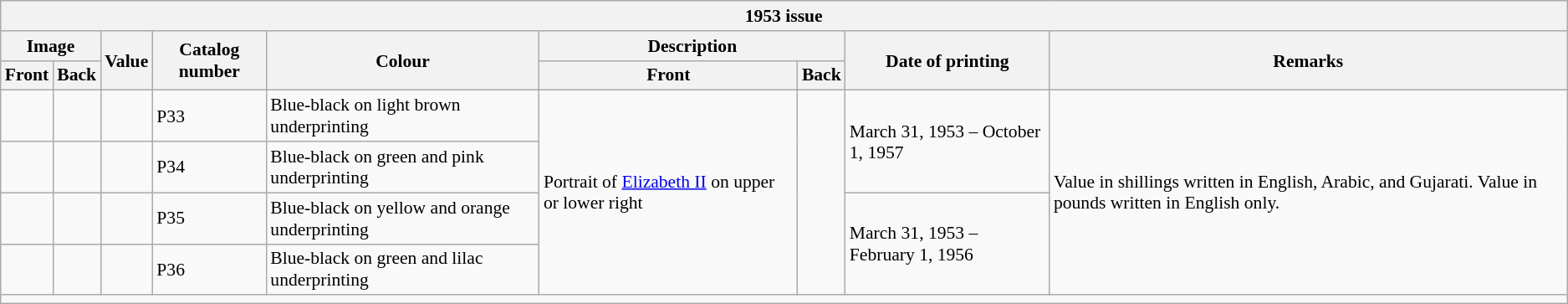<table class="wikitable" style="font-size: 90%">
<tr>
<th colspan="9">1953 issue</th>
</tr>
<tr>
<th colspan="2">Image</th>
<th rowspan="2">Value</th>
<th rowspan="2">Catalog number</th>
<th rowspan="2">Colour</th>
<th colspan="2">Description</th>
<th rowspan="2">Date of printing</th>
<th rowspan="2">Remarks</th>
</tr>
<tr>
<th>Front</th>
<th>Back</th>
<th>Front</th>
<th>Back</th>
</tr>
<tr>
<td align="center"></td>
<td align="center"></td>
<td></td>
<td>P33</td>
<td>Blue-black on light brown underprinting</td>
<td rowspan="4">Portrait of <a href='#'>Elizabeth II</a> on upper or lower right</td>
<td rowspan="4"></td>
<td rowspan="2">March 31, 1953 – October 1, 1957</td>
<td rowspan="4">Value in shillings written in English, Arabic, and Gujarati. Value in pounds written in English only.</td>
</tr>
<tr>
<td align="center"></td>
<td align="center"></td>
<td></td>
<td>P34</td>
<td>Blue-black on green and pink underprinting</td>
</tr>
<tr>
<td align="center"></td>
<td align="center"></td>
<td><br></td>
<td>P35</td>
<td>Blue-black on yellow and orange underprinting</td>
<td rowspan="2">March 31, 1953 – February 1, 1956</td>
</tr>
<tr>
<td align="center"></td>
<td align="center"></td>
<td><br></td>
<td>P36</td>
<td>Blue-black on green and lilac underprinting</td>
</tr>
<tr>
<td colspan="9"></td>
</tr>
</table>
